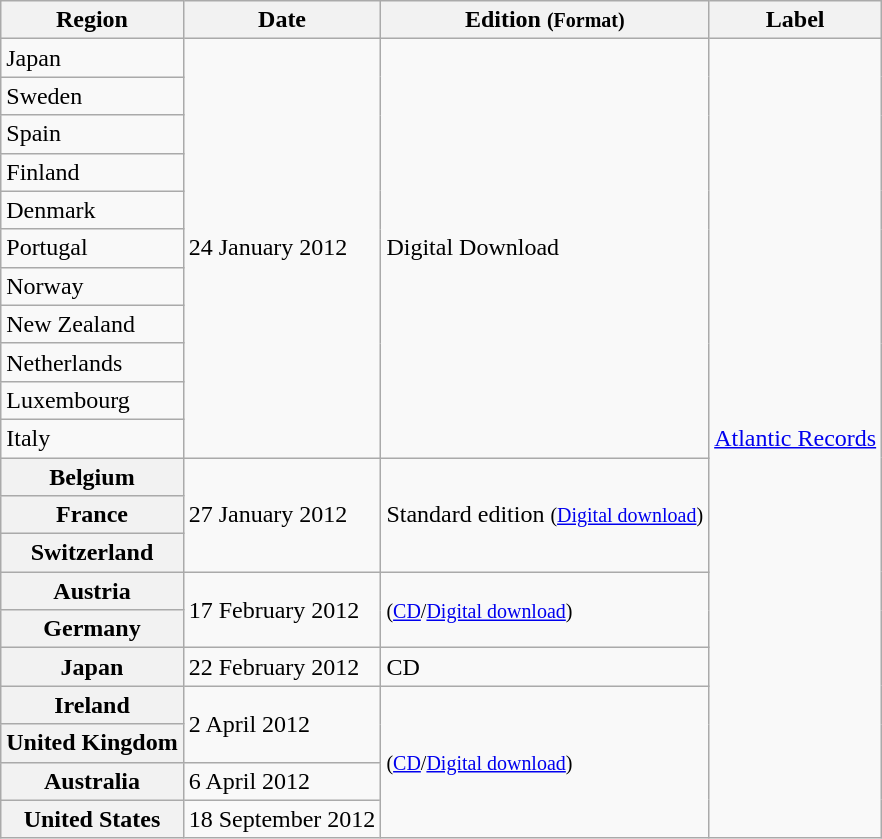<table class="wikitable plainrowheaders">
<tr>
<th scope="col">Region</th>
<th scope="col">Date</th>
<th scope="col">Edition <small>(Format)</small></th>
<th scope="col">Label</th>
</tr>
<tr>
<td>Japan</td>
<td rowspan="11">24 January 2012</td>
<td rowspan="11">Digital Download</td>
<td rowspan="22"><a href='#'>Atlantic Records</a></td>
</tr>
<tr>
<td>Sweden</td>
</tr>
<tr>
<td>Spain</td>
</tr>
<tr>
<td>Finland</td>
</tr>
<tr>
<td>Denmark</td>
</tr>
<tr>
<td>Portugal</td>
</tr>
<tr>
<td>Norway</td>
</tr>
<tr>
<td>New Zealand</td>
</tr>
<tr>
<td>Netherlands</td>
</tr>
<tr>
<td>Luxembourg</td>
</tr>
<tr>
<td>Italy</td>
</tr>
<tr>
<th scope="row">Belgium</th>
<td rowspan="3">27 January 2012</td>
<td rowspan="3">Standard edition <small>(<a href='#'>Digital download</a>)</small></td>
</tr>
<tr>
<th scope="row">France</th>
</tr>
<tr>
<th scope="row">Switzerland</th>
</tr>
<tr>
<th scope="row">Austria</th>
<td rowspan="2">17 February 2012</td>
<td rowspan="2"><small>(<a href='#'>CD</a>/<a href='#'>Digital download</a>)</small></td>
</tr>
<tr>
<th scope="row">Germany</th>
</tr>
<tr>
<th scope="row">Japan</th>
<td>22 February 2012</td>
<td>CD</td>
</tr>
<tr>
<th scope="row">Ireland</th>
<td rowspan="2">2 April 2012</td>
<td rowspan="4"><small>(<a href='#'>CD</a>/<a href='#'>Digital download</a>)</small></td>
</tr>
<tr>
<th scope="row">United Kingdom</th>
</tr>
<tr>
<th scope="row">Australia</th>
<td>6 April 2012</td>
</tr>
<tr>
<th scope="row">United States</th>
<td>18 September 2012</td>
</tr>
</table>
